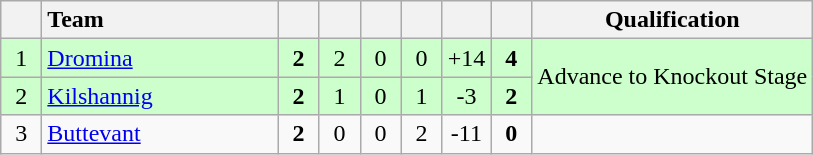<table class="wikitable" style="text-align:center">
<tr>
<th width="20"></th>
<th width="150" style="text-align:left;">Team</th>
<th width="20"></th>
<th width="20"></th>
<th width="20"></th>
<th width="20"></th>
<th width="20"></th>
<th width="20"></th>
<th>Qualification</th>
</tr>
<tr style="background:#ccffcc">
<td>1</td>
<td align="left"> <a href='#'>Dromina</a></td>
<td><strong>2</strong></td>
<td>2</td>
<td>0</td>
<td>0</td>
<td>+14</td>
<td><strong>4</strong></td>
<td rowspan="2">Advance to Knockout Stage</td>
</tr>
<tr style="background:#ccffcc">
<td>2</td>
<td align="left"> <a href='#'>Kilshannig</a></td>
<td><strong>2</strong></td>
<td>1</td>
<td>0</td>
<td>1</td>
<td>-3</td>
<td><strong>2</strong></td>
</tr>
<tr>
<td>3</td>
<td align="left"> <a href='#'>Buttevant</a></td>
<td><strong>2</strong></td>
<td>0</td>
<td>0</td>
<td>2</td>
<td>-11</td>
<td><strong>0</strong></td>
<td></td>
</tr>
</table>
